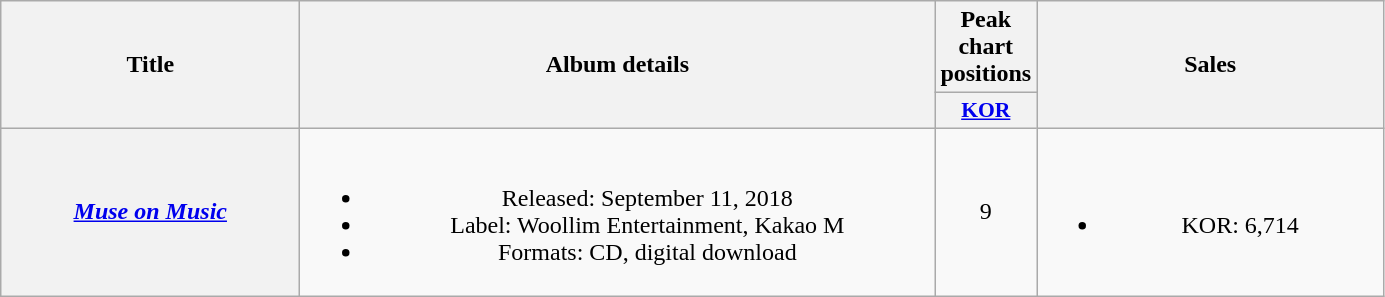<table class="wikitable plainrowheaders" style="text-align:center;">
<tr>
<th rowspan="2" style="width:12em;">Title</th>
<th rowspan="2" style="width:26em;">Album details</th>
<th colspan="1">Peak chart positions</th>
<th rowspan="2" style="width:14em;">Sales</th>
</tr>
<tr>
<th scope="col" style="width:3em;font-size:90%;"><a href='#'>KOR</a><br></th>
</tr>
<tr>
<th scope="row"><em><a href='#'>Muse on Music</a></em></th>
<td><br><ul><li>Released: September 11, 2018</li><li>Label: Woollim Entertainment, Kakao M</li><li>Formats: CD, digital download</li></ul></td>
<td>9</td>
<td><br><ul><li>KOR: 6,714</li></ul></td>
</tr>
</table>
